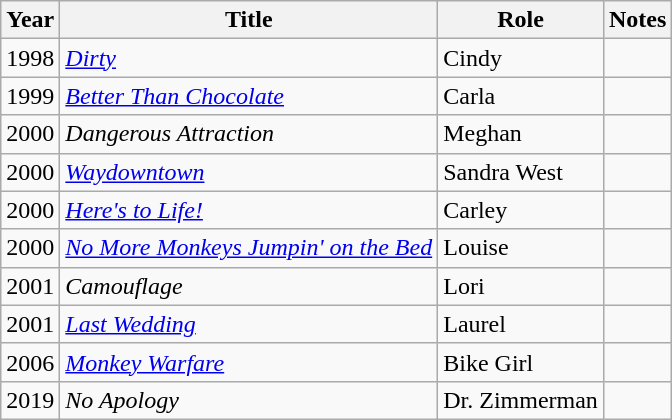<table class="wikitable sortable">
<tr>
<th>Year</th>
<th>Title</th>
<th>Role</th>
<th class="unsortable">Notes</th>
</tr>
<tr>
<td>1998</td>
<td><em><a href='#'>Dirty</a></em></td>
<td>Cindy</td>
<td></td>
</tr>
<tr>
<td>1999</td>
<td><em><a href='#'>Better Than Chocolate</a></em></td>
<td>Carla</td>
<td></td>
</tr>
<tr>
<td>2000</td>
<td><em>Dangerous Attraction</em></td>
<td>Meghan</td>
<td></td>
</tr>
<tr>
<td>2000</td>
<td><em><a href='#'>Waydowntown</a></em></td>
<td>Sandra West</td>
<td></td>
</tr>
<tr>
<td>2000</td>
<td><em><a href='#'>Here's to Life!</a></em></td>
<td>Carley</td>
<td></td>
</tr>
<tr>
<td>2000</td>
<td><em><a href='#'>No More Monkeys Jumpin' on the Bed</a></em></td>
<td>Louise</td>
<td></td>
</tr>
<tr>
<td>2001</td>
<td><em>Camouflage</em></td>
<td>Lori</td>
<td></td>
</tr>
<tr>
<td>2001</td>
<td><em><a href='#'>Last Wedding</a></em></td>
<td>Laurel</td>
<td></td>
</tr>
<tr>
<td>2006</td>
<td><em><a href='#'>Monkey Warfare</a></em></td>
<td>Bike Girl</td>
<td></td>
</tr>
<tr>
<td>2019</td>
<td><em>No Apology</em></td>
<td>Dr. Zimmerman</td>
<td></td>
</tr>
</table>
